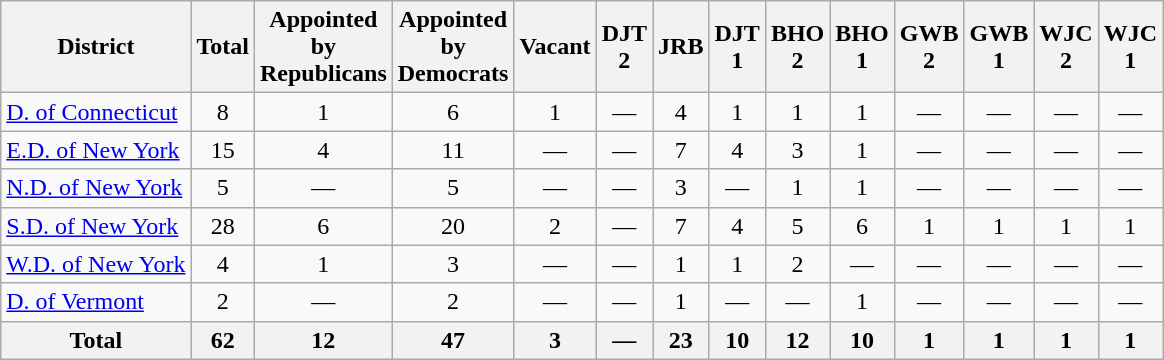<table class="wikitable" style="text-align:center;">
<tr>
<th>District</th>
<th>Total</th>
<th>Appointed<br>by<br>Republicans</th>
<th>Appointed<br>by<br>Democrats</th>
<th>Vacant</th>
<th>DJT<br>2</th>
<th>JRB</th>
<th>DJT<br>1</th>
<th>BHO<br>2</th>
<th>BHO<br>1</th>
<th>GWB<br>2</th>
<th>GWB<br>1</th>
<th>WJC<br>2</th>
<th>WJC<br>1</th>
</tr>
<tr>
<td style="text-align:left;"><a href='#'>D. of Connecticut</a></td>
<td>8</td>
<td>1</td>
<td>6</td>
<td>1</td>
<td>—</td>
<td>4</td>
<td>1</td>
<td>1</td>
<td>1</td>
<td>—</td>
<td>—</td>
<td>—</td>
<td>—</td>
</tr>
<tr>
<td style="text-align:left;"><a href='#'>E.D. of New York</a></td>
<td>15</td>
<td>4</td>
<td>11</td>
<td>—</td>
<td>—</td>
<td>7</td>
<td>4</td>
<td>3</td>
<td>1</td>
<td>—</td>
<td>—</td>
<td>—</td>
<td>—</td>
</tr>
<tr>
<td style="text-align:left;"><a href='#'>N.D. of New York</a></td>
<td>5</td>
<td>—</td>
<td>5</td>
<td>—</td>
<td>—</td>
<td>3</td>
<td>—</td>
<td>1</td>
<td>1</td>
<td>—</td>
<td>—</td>
<td>—</td>
<td>—</td>
</tr>
<tr>
<td style="text-align:left;"><a href='#'>S.D. of New York</a></td>
<td>28</td>
<td>6</td>
<td>20</td>
<td>2</td>
<td>—</td>
<td>7</td>
<td>4</td>
<td>5</td>
<td>6</td>
<td>1</td>
<td>1</td>
<td>1</td>
<td>1</td>
</tr>
<tr>
<td style="text-align:left;"><a href='#'>W.D. of New York</a></td>
<td>4</td>
<td>1</td>
<td>3</td>
<td>—</td>
<td>—</td>
<td>1</td>
<td>1</td>
<td>2</td>
<td>—</td>
<td>—</td>
<td>—</td>
<td>—</td>
<td>—</td>
</tr>
<tr>
<td style="text-align:left;"><a href='#'>D. of Vermont</a></td>
<td>2</td>
<td>—</td>
<td>2</td>
<td>—</td>
<td>—</td>
<td>1</td>
<td>—</td>
<td>—</td>
<td>1</td>
<td>—</td>
<td>—</td>
<td>—</td>
<td>—</td>
</tr>
<tr>
<th>Total</th>
<th>62</th>
<th>12</th>
<th>47</th>
<th>3</th>
<th>—</th>
<th>23</th>
<th>10</th>
<th>12</th>
<th>10</th>
<th>1</th>
<th>1</th>
<th>1</th>
<th>1</th>
</tr>
</table>
